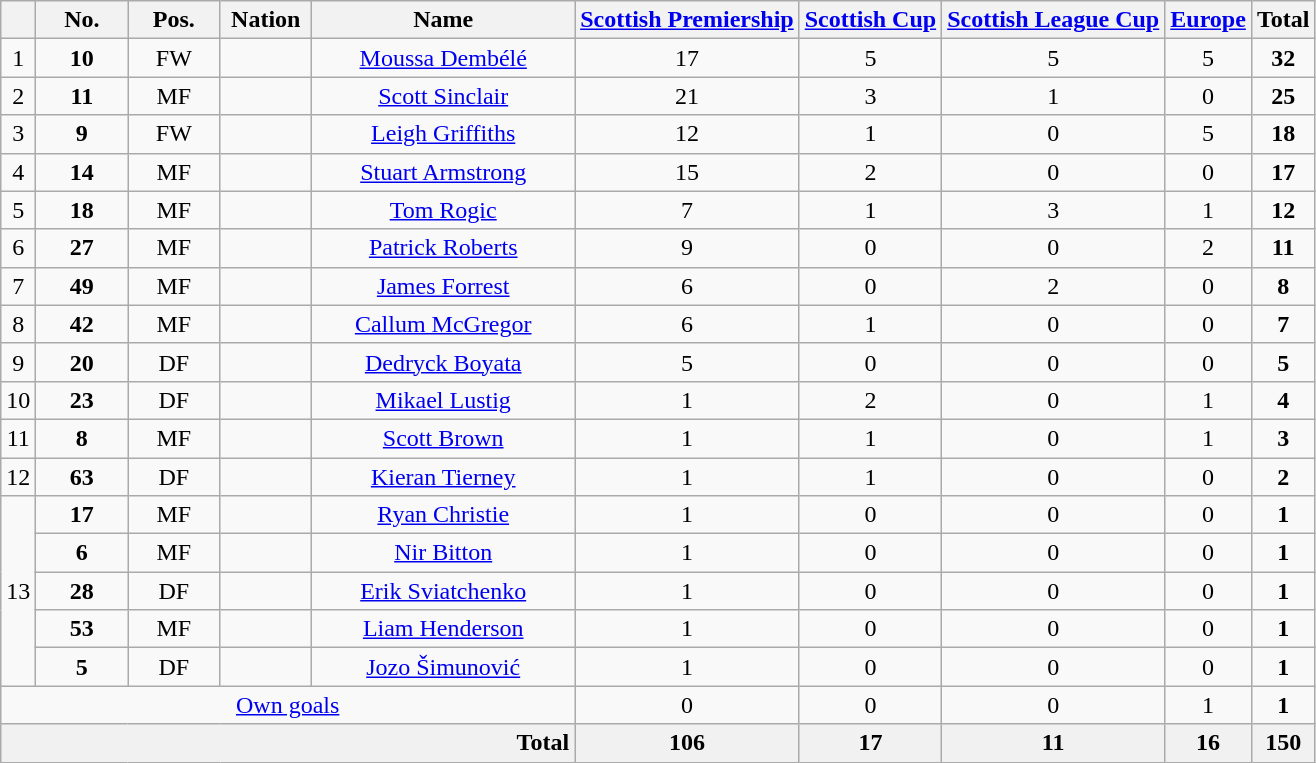<table class="wikitable sortable" style="text-align:center;">
<tr>
<th></th>
<th width="7%">No.</th>
<th width="7%">Pos.</th>
<th width="7%">Nation</th>
<th width="20%">Name</th>
<th><a href='#'>Scottish Premiership</a></th>
<th><a href='#'>Scottish Cup</a></th>
<th><a href='#'>Scottish League Cup</a></th>
<th><a href='#'>Europe</a></th>
<th>Total</th>
</tr>
<tr>
<td align=center rowspan=1>1</td>
<td><strong>10</strong></td>
<td>FW</td>
<td></td>
<td><a href='#'>Moussa Dembélé</a></td>
<td>17 </td>
<td>5 </td>
<td>5 </td>
<td>5 </td>
<td><strong>32</strong> </td>
</tr>
<tr>
<td align=center rowspan=1>2</td>
<td><strong>11</strong></td>
<td>MF</td>
<td></td>
<td><a href='#'>Scott Sinclair</a></td>
<td>21 </td>
<td>3 </td>
<td>1 </td>
<td>0 </td>
<td><strong>25</strong> </td>
</tr>
<tr>
<td align=center rowspan=1>3</td>
<td><strong>9</strong></td>
<td>FW</td>
<td></td>
<td><a href='#'>Leigh Griffiths</a></td>
<td>12 </td>
<td>1 </td>
<td>0 </td>
<td>5 </td>
<td><strong>18</strong> </td>
</tr>
<tr>
<td align=center rowspan=1>4</td>
<td><strong>14</strong></td>
<td>MF</td>
<td></td>
<td><a href='#'>Stuart Armstrong</a></td>
<td>15 </td>
<td>2 </td>
<td>0 </td>
<td>0 </td>
<td><strong>17</strong> </td>
</tr>
<tr>
<td align=center rowspan=1>5</td>
<td><strong>18</strong></td>
<td>MF</td>
<td></td>
<td><a href='#'>Tom Rogic</a></td>
<td>7 </td>
<td>1 </td>
<td>3 </td>
<td>1 </td>
<td><strong>12</strong> </td>
</tr>
<tr>
<td align=center rowspan=1>6</td>
<td><strong>27</strong></td>
<td>MF</td>
<td></td>
<td><a href='#'>Patrick Roberts</a></td>
<td>9 </td>
<td>0 </td>
<td>0 </td>
<td>2 </td>
<td><strong>11</strong> </td>
</tr>
<tr>
<td align=center rowspan=1>7</td>
<td><strong>49</strong></td>
<td>MF</td>
<td></td>
<td><a href='#'>James Forrest</a></td>
<td>6 </td>
<td>0 </td>
<td>2 </td>
<td>0 </td>
<td><strong>8</strong> </td>
</tr>
<tr>
<td align=center rowspan=1>8</td>
<td><strong>42</strong></td>
<td>MF</td>
<td></td>
<td><a href='#'>Callum McGregor</a></td>
<td>6 </td>
<td>1 </td>
<td>0 </td>
<td>0 </td>
<td><strong>7</strong> </td>
</tr>
<tr>
<td align=center rowspan=1>9</td>
<td><strong>20</strong></td>
<td>DF</td>
<td></td>
<td><a href='#'>Dedryck Boyata</a></td>
<td>5 </td>
<td>0 </td>
<td>0 </td>
<td>0 </td>
<td><strong>5</strong> </td>
</tr>
<tr>
<td align=center rowspan=1>10</td>
<td><strong>23</strong></td>
<td>DF</td>
<td></td>
<td><a href='#'>Mikael Lustig</a></td>
<td>1 </td>
<td>2 </td>
<td>0 </td>
<td>1 </td>
<td><strong>4</strong> </td>
</tr>
<tr>
<td align=center rowspan=1>11</td>
<td><strong>8</strong></td>
<td>MF</td>
<td></td>
<td><a href='#'>Scott Brown</a></td>
<td>1 </td>
<td>1 </td>
<td>0 </td>
<td>1 </td>
<td><strong>3</strong> </td>
</tr>
<tr>
<td align=center rowspan=1>12</td>
<td><strong>63</strong></td>
<td>DF</td>
<td></td>
<td><a href='#'>Kieran Tierney</a></td>
<td>1 </td>
<td>1 </td>
<td>0 </td>
<td>0 </td>
<td><strong>2</strong> </td>
</tr>
<tr>
<td align=center rowspan=5>13</td>
<td><strong>17</strong></td>
<td>MF</td>
<td></td>
<td><a href='#'>Ryan Christie</a></td>
<td>1 </td>
<td>0 </td>
<td>0 </td>
<td>0 </td>
<td><strong>1</strong> </td>
</tr>
<tr>
<td><strong>6</strong></td>
<td>MF</td>
<td></td>
<td><a href='#'>Nir Bitton</a></td>
<td>1 </td>
<td>0 </td>
<td>0 </td>
<td>0 </td>
<td><strong>1</strong> </td>
</tr>
<tr>
<td><strong>28</strong></td>
<td>DF</td>
<td></td>
<td><a href='#'>Erik Sviatchenko</a></td>
<td>1 </td>
<td>0 </td>
<td>0 </td>
<td>0 </td>
<td><strong>1</strong> </td>
</tr>
<tr>
<td><strong>53</strong></td>
<td>MF</td>
<td></td>
<td><a href='#'>Liam Henderson</a></td>
<td>1 </td>
<td>0 </td>
<td>0 </td>
<td>0 </td>
<td><strong>1</strong> </td>
</tr>
<tr>
<td><strong>5</strong></td>
<td>DF</td>
<td></td>
<td><a href='#'>Jozo Šimunović</a></td>
<td>1 </td>
<td>0 </td>
<td>0 </td>
<td>0 </td>
<td><strong>1</strong> </td>
</tr>
<tr>
<td colspan=5><a href='#'>Own goals</a></td>
<td>0 </td>
<td>0 </td>
<td>0 </td>
<td>1 </td>
<td><strong>1</strong> </td>
</tr>
<tr class="sortbottom" bgcolor="#f1f1f1">
<td colspan=5 align=right><strong>Total</strong></td>
<td align=center><strong>106</strong></td>
<td align=center><strong>17</strong></td>
<td align=center><strong>11</strong></td>
<td align=center><strong>16</strong></td>
<td align=center><strong>150</strong></td>
</tr>
</table>
